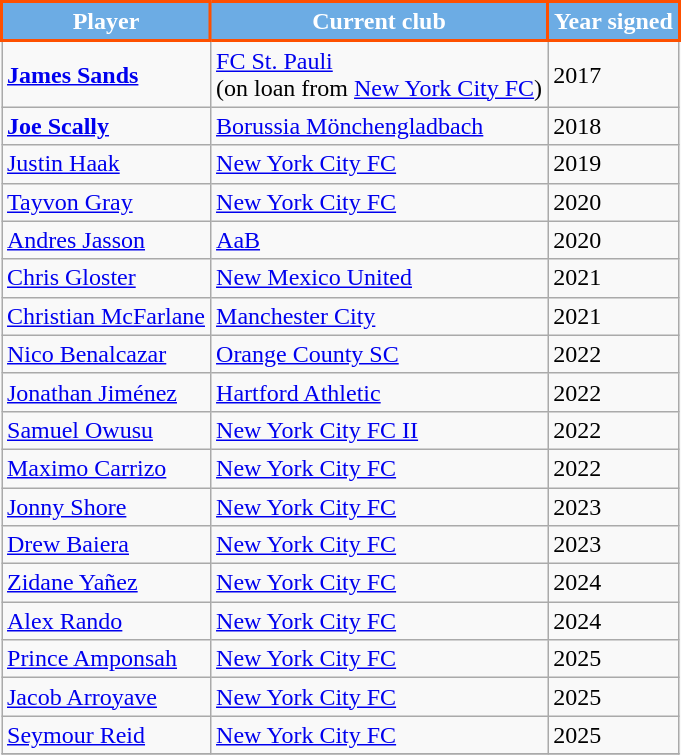<table class="wikitable" style="text-align:center">
<tr>
<th style="background:#6CACE4; color:#FFFFFF; border:2px solid #FE5000;">Player</th>
<th style="background:#6CACE4; color:#FFFFFF; border:2px solid #FE5000;">Current club</th>
<th style="background:#6CACE4; color:#FFFFFF; border:2px solid #FE5000;">Year signed</th>
</tr>
<tr>
<td align=left> <strong><a href='#'>James Sands</a></strong></td>
<td align=left> <a href='#'>FC St. Pauli</a><br>(on loan from  <a href='#'>New York City FC</a>)</td>
<td align=left>2017</td>
</tr>
<tr>
<td align=left><strong> <a href='#'>Joe Scally</a></strong></td>
<td align=left> <a href='#'>Borussia Mönchengladbach</a></td>
<td align=left>2018</td>
</tr>
<tr>
<td align=left> <a href='#'>Justin Haak</a></td>
<td align=left> <a href='#'>New York City FC</a></td>
<td align=left>2019</td>
</tr>
<tr>
<td align=left> <a href='#'>Tayvon Gray</a></td>
<td align=left> <a href='#'>New York City FC</a></td>
<td align=left>2020</td>
</tr>
<tr>
<td align=left> <a href='#'>Andres Jasson</a></td>
<td align=left> <a href='#'>AaB</a></td>
<td align=left>2020</td>
</tr>
<tr>
<td align=left> <a href='#'>Chris Gloster</a></td>
<td align=left> <a href='#'>New Mexico United</a></td>
<td align=left>2021</td>
</tr>
<tr>
<td align=left> <a href='#'>Christian McFarlane</a></td>
<td align=left> <a href='#'>Manchester City</a></td>
<td align=left>2021</td>
</tr>
<tr>
<td align=left> <a href='#'>Nico Benalcazar</a></td>
<td align=left> <a href='#'>Orange County SC</a></td>
<td align=left>2022</td>
</tr>
<tr>
<td align=left> <a href='#'>Jonathan Jiménez</a></td>
<td align=left> <a href='#'>Hartford Athletic</a></td>
<td align=left>2022</td>
</tr>
<tr>
<td align=left> <a href='#'>Samuel Owusu</a></td>
<td align=left> <a href='#'>New York City FC II</a></td>
<td align=left>2022</td>
</tr>
<tr>
<td align=left> <a href='#'>Maximo Carrizo</a></td>
<td align=left> <a href='#'>New York City FC</a></td>
<td align=left>2022</td>
</tr>
<tr>
<td align=left> <a href='#'>Jonny Shore</a></td>
<td align=left> <a href='#'>New York City FC</a></td>
<td align=left>2023</td>
</tr>
<tr>
<td align=left> <a href='#'>Drew Baiera</a></td>
<td align=left> <a href='#'>New York City FC</a></td>
<td align=left>2023</td>
</tr>
<tr>
<td align=left> <a href='#'>Zidane Yañez</a></td>
<td align=left> <a href='#'>New York City FC</a></td>
<td align=left>2024</td>
</tr>
<tr>
<td align=left> <a href='#'>Alex Rando</a></td>
<td align=left> <a href='#'>New York City FC</a></td>
<td align=left>2024</td>
</tr>
<tr>
<td align=left> <a href='#'>Prince Amponsah</a></td>
<td align=left> <a href='#'>New York City FC</a></td>
<td align=left>2025</td>
</tr>
<tr>
<td align=left> <a href='#'>Jacob Arroyave</a></td>
<td align=left> <a href='#'>New York City FC</a></td>
<td align=left>2025</td>
</tr>
<tr>
<td align=left> <a href='#'>Seymour Reid</a></td>
<td align=left> <a href='#'>New York City FC</a></td>
<td align=left>2025</td>
</tr>
<tr>
</tr>
</table>
